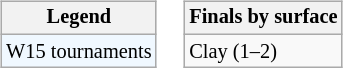<table>
<tr valign=top>
<td><br><table class="wikitable" style="font-size:85%;">
<tr>
<th>Legend</th>
</tr>
<tr style="background:#f0f8ff;">
<td>W15 tournaments</td>
</tr>
</table>
</td>
<td><br><table class="wikitable" style="font-size:85%;">
<tr>
<th>Finals by surface</th>
</tr>
<tr>
<td>Clay (1–2)</td>
</tr>
</table>
</td>
</tr>
</table>
